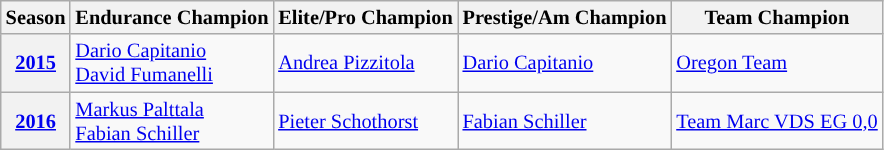<table class="wikitable" style="font-size: 85%;">
<tr>
<th>Season</th>
<th>Endurance Champion</th>
<th>Elite/Pro Champion</th>
<th>Prestige/Am Champion</th>
<th>Team Champion</th>
</tr>
<tr>
<th><a href='#'>2015</a></th>
<td> <a href='#'>Dario Capitanio</a><br> <a href='#'>David Fumanelli</a></td>
<td> <a href='#'>Andrea Pizzitola</a></td>
<td> <a href='#'>Dario Capitanio</a></td>
<td> <a href='#'>Oregon Team</a></td>
</tr>
<tr>
<th><a href='#'>2016</a></th>
<td> <a href='#'>Markus Palttala</a><br> <a href='#'>Fabian Schiller</a></td>
<td> <a href='#'>Pieter Schothorst</a></td>
<td> <a href='#'>Fabian Schiller</a></td>
<td> <a href='#'>Team Marc VDS EG 0,0</a></td>
</tr>
</table>
